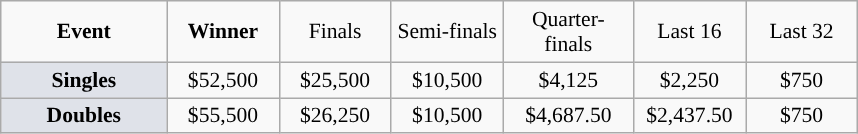<table class=wikitable style="font-size:90%;text-align:center">
<tr>
<td style="width:104px;"><strong>Event</strong></td>
<td style="width:68px;"><strong>Winner</strong></td>
<td style="width:68px;">Finals</td>
<td style="width:68px;">Semi-finals</td>
<td style="width:80px;">Quarter-finals</td>
<td style="width:68px;">Last 16</td>
<td style="width:68px;">Last 32</td>
</tr>
<tr>
<td style="background:#dfe2e9;"><strong>Singles</strong></td>
<td>$52,500</td>
<td>$25,500</td>
<td>$10,500</td>
<td>$4,125</td>
<td>$2,250</td>
<td>$750</td>
</tr>
<tr>
<td style="background:#dfe2e9;"><strong>Doubles</strong></td>
<td>$55,500</td>
<td>$26,250</td>
<td>$10,500</td>
<td>$4,687.50</td>
<td>$2,437.50</td>
<td>$750</td>
</tr>
</table>
